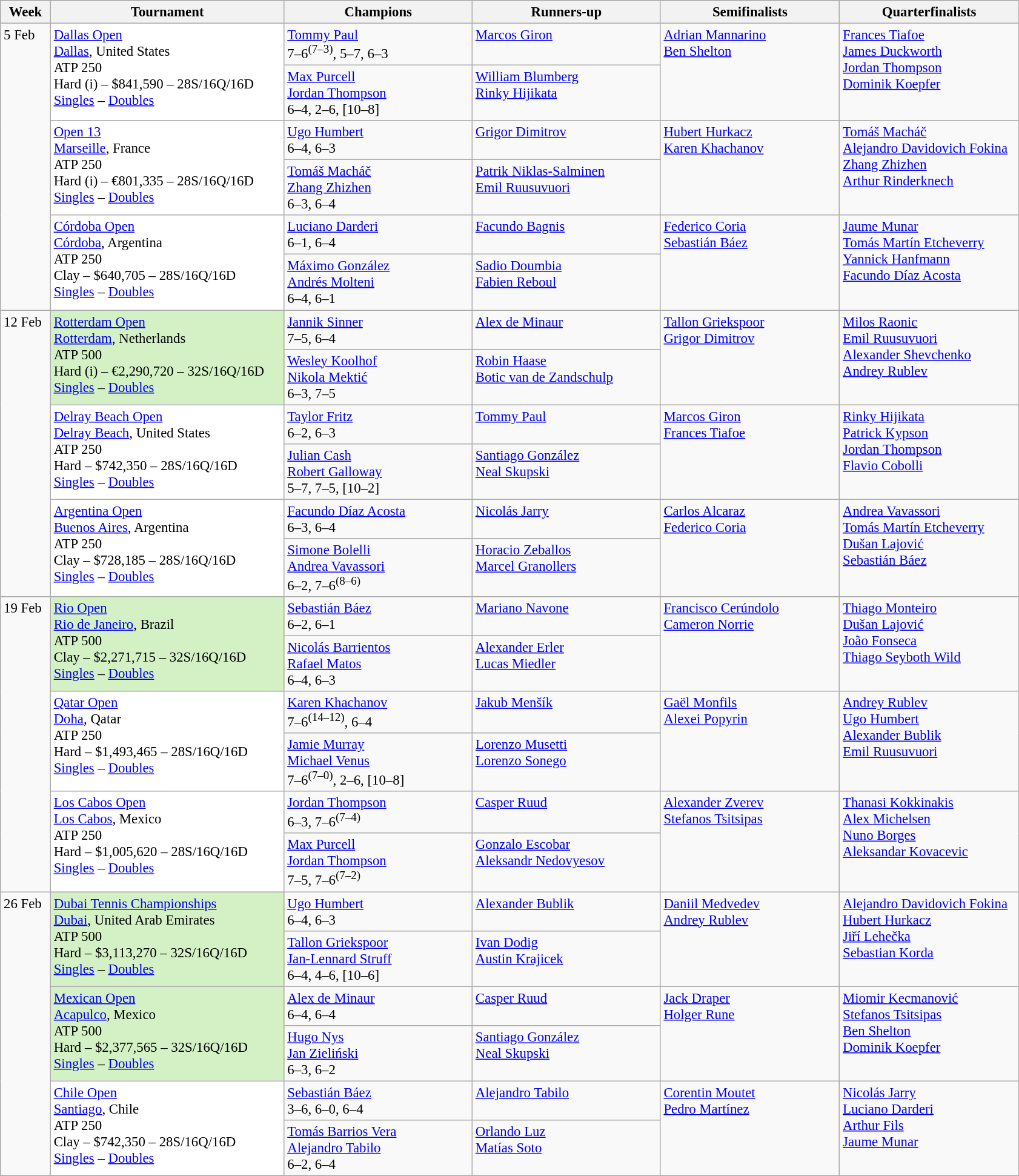<table class=wikitable style=font-size:95%>
<tr>
<th style="width:48px;">Week</th>
<th style="width:250px;">Tournament</th>
<th style="width:200px;">Champions</th>
<th style="width:200px;">Runners-up</th>
<th style="width:190px;">Semifinalists</th>
<th style="width:190px;">Quarterfinalists</th>
</tr>
<tr style="vertical-align:top">
<td rowspan=6>5 Feb</td>
<td style="background:#fff;" rowspan=2><a href='#'>Dallas Open</a><br><a href='#'>Dallas</a>, United States<br>ATP 250<br>Hard (i) – $841,590 – 28S/16Q/16D<br><a href='#'>Singles</a> – <a href='#'>Doubles</a></td>
<td> <a href='#'>Tommy Paul</a> <br> 7–6<sup>(7–3)</sup>, 5–7, 6–3</td>
<td> <a href='#'>Marcos Giron</a></td>
<td rowspan=2> <a href='#'>Adrian Mannarino</a> <br> <a href='#'>Ben Shelton</a></td>
<td rowspan=2> <a href='#'>Frances Tiafoe</a> <br>  <a href='#'>James Duckworth</a> <br>  <a href='#'>Jordan Thompson</a> <br> <a href='#'>Dominik Koepfer</a></td>
</tr>
<tr style="vertical-align:top">
<td> <a href='#'>Max Purcell</a> <br>  <a href='#'>Jordan Thompson</a> <br> 6–4, 2–6, [10–8]</td>
<td> <a href='#'>William Blumberg</a> <br>  <a href='#'>Rinky Hijikata</a></td>
</tr>
<tr style="vertical-align:top">
<td style="background:#fff;" rowspan=2><a href='#'>Open 13</a><br><a href='#'>Marseille</a>, France<br>ATP 250<br>Hard (i) – €801,335 – 28S/16Q/16D<br><a href='#'>Singles</a> – <a href='#'>Doubles</a></td>
<td> <a href='#'>Ugo Humbert</a> <br> 6–4, 6–3</td>
<td> <a href='#'>Grigor Dimitrov</a></td>
<td rowspan=2> <a href='#'>Hubert Hurkacz</a> <br> <a href='#'>Karen Khachanov</a></td>
<td rowspan=2> <a href='#'>Tomáš Macháč</a> <br>  <a href='#'>Alejandro Davidovich Fokina</a> <br> <a href='#'>Zhang Zhizhen</a><br> <a href='#'>Arthur Rinderknech</a></td>
</tr>
<tr style="vertical-align:top">
<td> <a href='#'>Tomáš Macháč</a> <br>  <a href='#'>Zhang Zhizhen</a> <br> 6–3, 6–4</td>
<td> <a href='#'>Patrik Niklas-Salminen</a> <br>  <a href='#'>Emil Ruusuvuori</a></td>
</tr>
<tr style="vertical-align:top">
<td style="background:#fff;" rowspan=2><a href='#'>Córdoba Open</a><br><a href='#'>Córdoba</a>, Argentina<br>ATP 250<br>Clay – $640,705 – 28S/16Q/16D<br><a href='#'>Singles</a> – <a href='#'>Doubles</a></td>
<td> <a href='#'>Luciano Darderi</a> <br> 6–1, 6–4</td>
<td> <a href='#'>Facundo Bagnis</a></td>
<td rowspan=2> <a href='#'>Federico Coria</a> <br>  <a href='#'>Sebastián Báez</a></td>
<td rowspan=2> <a href='#'>Jaume Munar</a> <br> <a href='#'>Tomás Martín Etcheverry</a> <br>  <a href='#'>Yannick Hanfmann</a> <br>  <a href='#'>Facundo Díaz Acosta</a></td>
</tr>
<tr style="vertical-align:top">
<td> <a href='#'>Máximo González</a> <br>  <a href='#'>Andrés Molteni</a> <br> 6–4, 6–1</td>
<td> <a href='#'>Sadio Doumbia</a> <br>  <a href='#'>Fabien Reboul</a></td>
</tr>
<tr style="vertical-align:top">
<td rowspan=6>12 Feb</td>
<td style="background:#D4F1C5;" rowspan=2><a href='#'>Rotterdam Open</a><br><a href='#'>Rotterdam</a>, Netherlands<br>ATP 500<br>Hard (i) – €2,290,720 – 32S/16Q/16D<br><a href='#'>Singles</a> – <a href='#'>Doubles</a></td>
<td> <a href='#'>Jannik Sinner</a> <br> 7–5, 6–4</td>
<td> <a href='#'>Alex de Minaur</a></td>
<td rowspan=2> <a href='#'>Tallon Griekspoor</a>  <br>  <a href='#'>Grigor Dimitrov</a></td>
<td rowspan=2> <a href='#'>Milos Raonic</a> <br>  <a href='#'>Emil Ruusuvuori</a> <br>  <a href='#'>Alexander Shevchenko</a> <br>  <a href='#'>Andrey Rublev</a></td>
</tr>
<tr style="vertical-align:top">
<td> <a href='#'>Wesley Koolhof</a> <br>  <a href='#'>Nikola Mektić</a> <br> 6–3, 7–5</td>
<td> <a href='#'>Robin Haase</a> <br>  <a href='#'>Botic van de Zandschulp</a></td>
</tr>
<tr style="vertical-align:top">
<td style="background:#fff;" rowspan=2><a href='#'>Delray Beach Open</a><br><a href='#'>Delray Beach</a>, United States<br>ATP 250<br>Hard – $742,350 – 28S/16Q/16D<br><a href='#'>Singles</a> – <a href='#'>Doubles</a></td>
<td> <a href='#'>Taylor Fritz</a> <br> 6–2, 6–3</td>
<td> <a href='#'>Tommy Paul</a></td>
<td rowspan=2> <a href='#'>Marcos Giron</a> <br>  <a href='#'>Frances Tiafoe</a></td>
<td rowspan=2> <a href='#'>Rinky Hijikata</a> <br>  <a href='#'>Patrick Kypson</a> <br>  <a href='#'>Jordan Thompson</a> <br>  <a href='#'>Flavio Cobolli</a></td>
</tr>
<tr style="vertical-align:top">
<td> <a href='#'>Julian Cash</a> <br>  <a href='#'>Robert Galloway</a> <br> 5–7, 7–5, [10–2]</td>
<td> <a href='#'>Santiago González</a> <br>  <a href='#'>Neal Skupski</a></td>
</tr>
<tr style="vertical-align:top">
<td style="background:#fff;" rowspan=2><a href='#'>Argentina Open</a><br><a href='#'>Buenos Aires</a>, Argentina<br>ATP 250<br>Clay – $728,185 – 28S/16Q/16D<br><a href='#'>Singles</a> – <a href='#'>Doubles</a></td>
<td> <a href='#'>Facundo Díaz Acosta</a> <br> 6–3, 6–4</td>
<td> <a href='#'>Nicolás Jarry</a></td>
<td rowspan=2> <a href='#'>Carlos Alcaraz</a>  <br>   <a href='#'>Federico Coria</a></td>
<td rowspan=2> <a href='#'>Andrea Vavassori</a><br>  <a href='#'>Tomás Martín Etcheverry</a><br>  <a href='#'>Dušan Lajović</a> <br> <a href='#'>Sebastián Báez</a></td>
</tr>
<tr style="vertical-align:top">
<td> <a href='#'>Simone Bolelli</a> <br>  <a href='#'>Andrea Vavassori</a> <br> 6–2, 7–6<sup>(8–6)</sup></td>
<td> <a href='#'>Horacio Zeballos</a> <br>  <a href='#'>Marcel Granollers</a></td>
</tr>
<tr style="vertical-align:top">
<td rowspan=6>19 Feb</td>
<td style="background:#D4F1C5;" rowspan=2><a href='#'>Rio Open</a><br><a href='#'>Rio de Janeiro</a>, Brazil<br>ATP 500<br>Clay – $2,271,715 – 32S/16Q/16D<br><a href='#'>Singles</a> – <a href='#'>Doubles</a></td>
<td> <a href='#'>Sebastián Báez</a> <br> 6–2, 6–1</td>
<td> <a href='#'>Mariano Navone</a></td>
<td rowspan=2>  <a href='#'>Francisco Cerúndolo</a><br>  <a href='#'>Cameron Norrie</a></td>
<td rowspan=2> <a href='#'>Thiago Monteiro</a> <br>  <a href='#'>Dušan Lajović</a> <br>  <a href='#'>João Fonseca</a> <br> <a href='#'>Thiago Seyboth Wild</a></td>
</tr>
<tr style="vertical-align:top">
<td> <a href='#'>Nicolás Barrientos</a> <br>  <a href='#'>Rafael Matos</a> <br> 6–4, 6–3</td>
<td> <a href='#'>Alexander Erler</a> <br>  <a href='#'>Lucas Miedler</a></td>
</tr>
<tr style="vertical-align:top">
<td style="background:#fff;" rowspan=2><a href='#'>Qatar Open</a><br><a href='#'>Doha</a>, Qatar<br>ATP 250<br>Hard – $1,493,465 – 28S/16Q/16D<br><a href='#'>Singles</a> – <a href='#'>Doubles</a></td>
<td> <a href='#'>Karen Khachanov</a> <br> 7–6<sup>(14–12)</sup>, 6–4</td>
<td> <a href='#'>Jakub Menšík</a></td>
<td rowspan=2> <a href='#'>Gaël Monfils</a> <br>  <a href='#'>Alexei Popyrin</a></td>
<td rowspan=2> <a href='#'>Andrey Rublev</a> <br> <a href='#'>Ugo Humbert</a> <br>  <a href='#'>Alexander Bublik</a> <br>  <a href='#'>Emil Ruusuvuori</a></td>
</tr>
<tr style="vertical-align:top">
<td> <a href='#'>Jamie Murray</a> <br>  <a href='#'>Michael Venus</a> <br> 7–6<sup>(7–0)</sup>, 2–6, [10–8]</td>
<td> <a href='#'>Lorenzo Musetti</a> <br>  <a href='#'>Lorenzo Sonego</a></td>
</tr>
<tr style="vertical-align:top">
<td style="background:#fff;" rowspan=2><a href='#'>Los Cabos Open</a><br><a href='#'>Los Cabos</a>, Mexico<br>ATP 250<br>Hard – $1,005,620 – 28S/16Q/16D<br><a href='#'>Singles</a> – <a href='#'>Doubles</a></td>
<td> <a href='#'>Jordan Thompson</a> <br> 6–3, 7–6<sup>(7–4)</sup></td>
<td> <a href='#'>Casper Ruud</a></td>
<td rowspan=2> <a href='#'>Alexander Zverev</a> <br> <a href='#'>Stefanos Tsitsipas</a></td>
<td rowspan=2> <a href='#'>Thanasi Kokkinakis</a> <br>  <a href='#'>Alex Michelsen</a> <br>  <a href='#'>Nuno Borges</a> <br>  <a href='#'>Aleksandar Kovacevic</a></td>
</tr>
<tr style="vertical-align:top">
<td> <a href='#'>Max Purcell</a> <br>  <a href='#'>Jordan Thompson</a> <br> 7–5, 7–6<sup>(7–2)</sup></td>
<td> <a href='#'>Gonzalo Escobar</a> <br>  <a href='#'>Aleksandr Nedovyesov</a></td>
</tr>
<tr style="vertical-align:top">
<td rowspan=6>26 Feb</td>
<td style="background:#D4F1C5;" rowspan=2><a href='#'>Dubai Tennis Championships</a><br><a href='#'>Dubai</a>, United Arab Emirates<br>ATP 500<br>Hard – $3,113,270 – 32S/16Q/16D<br><a href='#'>Singles</a> – <a href='#'>Doubles</a></td>
<td> <a href='#'>Ugo Humbert</a> <br> 6–4, 6–3</td>
<td> <a href='#'>Alexander Bublik</a></td>
<td rowspan=2> <a href='#'>Daniil Medvedev</a><br>  <a href='#'>Andrey Rublev</a></td>
<td rowspan=2> <a href='#'>Alejandro Davidovich Fokina</a> <br> <a href='#'>Hubert Hurkacz</a> <br> <a href='#'>Jiří Lehečka</a> <br> <a href='#'>Sebastian Korda</a></td>
</tr>
<tr style="vertical-align:top">
<td> <a href='#'>Tallon Griekspoor</a> <br>  <a href='#'>Jan-Lennard Struff</a> <br> 6–4, 4–6, [10–6]</td>
<td> <a href='#'>Ivan Dodig</a> <br>  <a href='#'>Austin Krajicek</a></td>
</tr>
<tr style="vertical-align:top">
<td style="background:#D4F1C5;" rowspan=2><a href='#'>Mexican Open</a><br><a href='#'>Acapulco</a>, Mexico<br>ATP 500<br>Hard – $2,377,565 – 32S/16Q/16D<br><a href='#'>Singles</a> – <a href='#'>Doubles</a></td>
<td> <a href='#'>Alex de Minaur</a> <br> 6–4, 6–4</td>
<td> <a href='#'>Casper Ruud</a></td>
<td rowspan=2> <a href='#'>Jack Draper</a> <br>  <a href='#'>Holger Rune</a></td>
<td rowspan=2> <a href='#'>Miomir Kecmanović</a> <br>  <a href='#'>Stefanos Tsitsipas</a> <br>  <a href='#'>Ben Shelton</a> <br>  <a href='#'>Dominik Koepfer</a></td>
</tr>
<tr style="vertical-align:top">
<td> <a href='#'>Hugo Nys</a> <br>  <a href='#'>Jan Zieliński</a> <br> 6–3, 6–2</td>
<td> <a href='#'>Santiago González</a> <br>  <a href='#'>Neal Skupski</a></td>
</tr>
<tr style="vertical-align:top">
<td style="background:#fff;" rowspan=2><a href='#'>Chile Open</a><br><a href='#'>Santiago</a>, Chile<br>ATP 250<br>Clay – $742,350 – 28S/16Q/16D<br><a href='#'>Singles</a> – <a href='#'>Doubles</a></td>
<td> <a href='#'>Sebastián Báez</a> <br> 3–6, 6–0, 6–4</td>
<td> <a href='#'>Alejandro Tabilo</a></td>
<td rowspan=2> <a href='#'>Corentin Moutet</a> <br>  <a href='#'>Pedro Martínez</a></td>
<td rowspan=2> <a href='#'>Nicolás Jarry</a> <br>  <a href='#'>Luciano Darderi</a> <br>  <a href='#'>Arthur Fils</a> <br> <a href='#'>Jaume Munar</a></td>
</tr>
<tr style="vertical-align:top">
<td> <a href='#'>Tomás Barrios Vera</a> <br>  <a href='#'>Alejandro Tabilo</a> <br> 6–2, 6–4</td>
<td> <a href='#'>Orlando Luz</a> <br>  <a href='#'>Matías Soto</a></td>
</tr>
</table>
